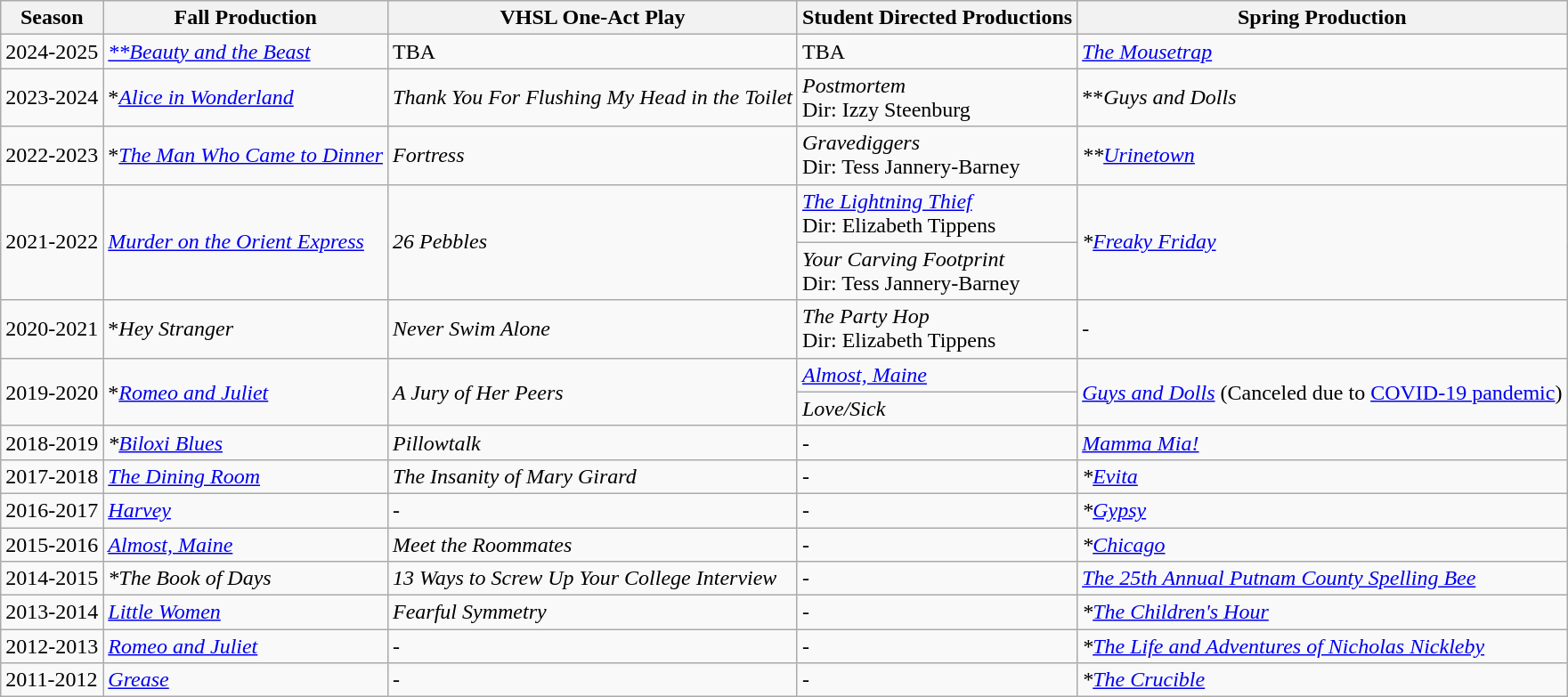<table class="wikitable sortable">
<tr>
<th>Season</th>
<th>Fall Production</th>
<th>VHSL One-Act Play</th>
<th>Student Directed Productions</th>
<th>Spring Production</th>
</tr>
<tr>
<td>2024-2025</td>
<td><a href='#'><em>**Beauty and the Beast</em></a></td>
<td>TBA</td>
<td>TBA</td>
<td><em><a href='#'>The Mousetrap</a></em></td>
</tr>
<tr>
<td>2023-2024</td>
<td>*<em><a href='#'>Alice in Wonderland</a></em></td>
<td><em>Thank You For Flushing My Head in the Toilet</em></td>
<td><em>Postmortem</em><br>Dir: Izzy Steenburg</td>
<td>**<em>Guys and Dolls</em></td>
</tr>
<tr>
<td>2022-2023</td>
<td>*<em><a href='#'>The Man Who Came to Dinner</a></em></td>
<td><em>Fortress</em></td>
<td><em>Gravediggers</em><br>Dir: Tess Jannery-Barney</td>
<td><em>**<a href='#'>Urinetown</a></em></td>
</tr>
<tr>
<td rowspan="2">2021-2022</td>
<td rowspan="2"><em><a href='#'>Murder on the Orient Express</a></em></td>
<td rowspan="2"><em>26 Pebbles</em></td>
<td><em><a href='#'>The Lightning Thief</a></em><br>Dir: Elizabeth Tippens</td>
<td rowspan="2"><em>*<a href='#'>Freaky Friday</a></em></td>
</tr>
<tr>
<td><em>Your Carving Footprint</em><br>Dir: Tess Jannery-Barney</td>
</tr>
<tr>
<td>2020-2021</td>
<td>*<em>Hey Stranger</em></td>
<td><em>Never Swim Alone</em></td>
<td><em>The Party Hop</em><br>Dir: Elizabeth Tippens</td>
<td>-</td>
</tr>
<tr>
<td rowspan="2">2019-2020</td>
<td rowspan="2">*<em><a href='#'>Romeo and Juliet</a></em></td>
<td rowspan="2"><em>A Jury of Her Peers</em></td>
<td><em><a href='#'>Almost, Maine</a></em></td>
<td rowspan="2"><em><a href='#'>Guys and Dolls</a></em> (Canceled due to <a href='#'>COVID-19 pandemic</a>)</td>
</tr>
<tr>
<td><em>Love/Sick</em></td>
</tr>
<tr>
<td>2018-2019</td>
<td><em>*<a href='#'>Biloxi Blues</a></em></td>
<td><em>Pillowtalk</em></td>
<td><em>-</em></td>
<td><em><a href='#'>Mamma Mia!</a></em></td>
</tr>
<tr>
<td>2017-2018</td>
<td><em><a href='#'>The Dining Room</a></em></td>
<td><em>The Insanity of Mary Girard</em></td>
<td><em>-</em></td>
<td><em>*<a href='#'>Evita</a></em></td>
</tr>
<tr>
<td>2016-2017</td>
<td><em><a href='#'>Harvey</a></em></td>
<td>-</td>
<td><em>-</em></td>
<td><em>*<a href='#'>Gypsy</a></em></td>
</tr>
<tr>
<td>2015-2016</td>
<td><em><a href='#'>Almost, Maine</a></em></td>
<td><em>Meet the Roommates</em></td>
<td><em>-</em></td>
<td><em>*<a href='#'>Chicago</a></em></td>
</tr>
<tr>
<td>2014-2015</td>
<td><em>*The Book of Days</em></td>
<td><em>13 Ways to Screw Up Your College Interview</em></td>
<td><em>-</em></td>
<td><em><a href='#'>The 25th Annual Putnam County Spelling Bee</a></em></td>
</tr>
<tr>
<td>2013-2014</td>
<td><em><a href='#'>Little Women</a></em></td>
<td><em>Fearful Symmetry</em></td>
<td><em>-</em></td>
<td><em>*<a href='#'>The Children's Hour</a></em></td>
</tr>
<tr>
<td>2012-2013</td>
<td><em><a href='#'>Romeo and Juliet</a></em></td>
<td>-</td>
<td><em>-</em></td>
<td><em>*<a href='#'>The Life and Adventures of Nicholas Nickleby</a></em></td>
</tr>
<tr>
<td>2011-2012</td>
<td><em><a href='#'>Grease</a></em></td>
<td>-</td>
<td><em>-</em></td>
<td><em>*<a href='#'>The Crucible</a></em></td>
</tr>
</table>
